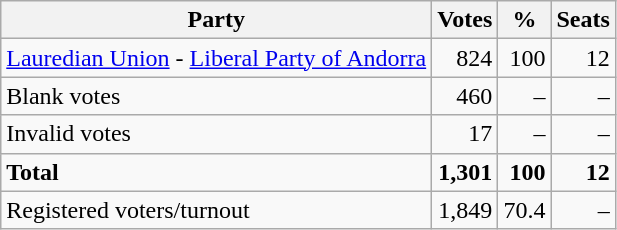<table class="wikitable">
<tr>
<th>Party</th>
<th>Votes</th>
<th>%</th>
<th>Seats</th>
</tr>
<tr>
<td><a href='#'>Lauredian Union</a> - <a href='#'>Liberal Party of Andorra</a></td>
<td style="text-align: right;">824</td>
<td style="text-align: right;">100</td>
<td style="text-align: right;">12</td>
</tr>
<tr>
<td>Blank votes</td>
<td style="text-align: right;">460</td>
<td style="text-align: right;">–</td>
<td style="text-align: right;">–</td>
</tr>
<tr>
<td>Invalid votes</td>
<td style="text-align: right;">17</td>
<td style="text-align: right;">–</td>
<td style="text-align: right;">–</td>
</tr>
<tr>
<td style="font-weight: bold;">Total</td>
<td style="text-align: right; font-weight: bold;">1,301</td>
<td style="text-align: right; font-weight: bold;">100</td>
<td style="text-align: right; font-weight: bold;">12</td>
</tr>
<tr>
<td>Registered voters/turnout</td>
<td style="text-align: right;">1,849</td>
<td style="text-align: right;">70.4</td>
<td style="text-align: right;">–</td>
</tr>
</table>
